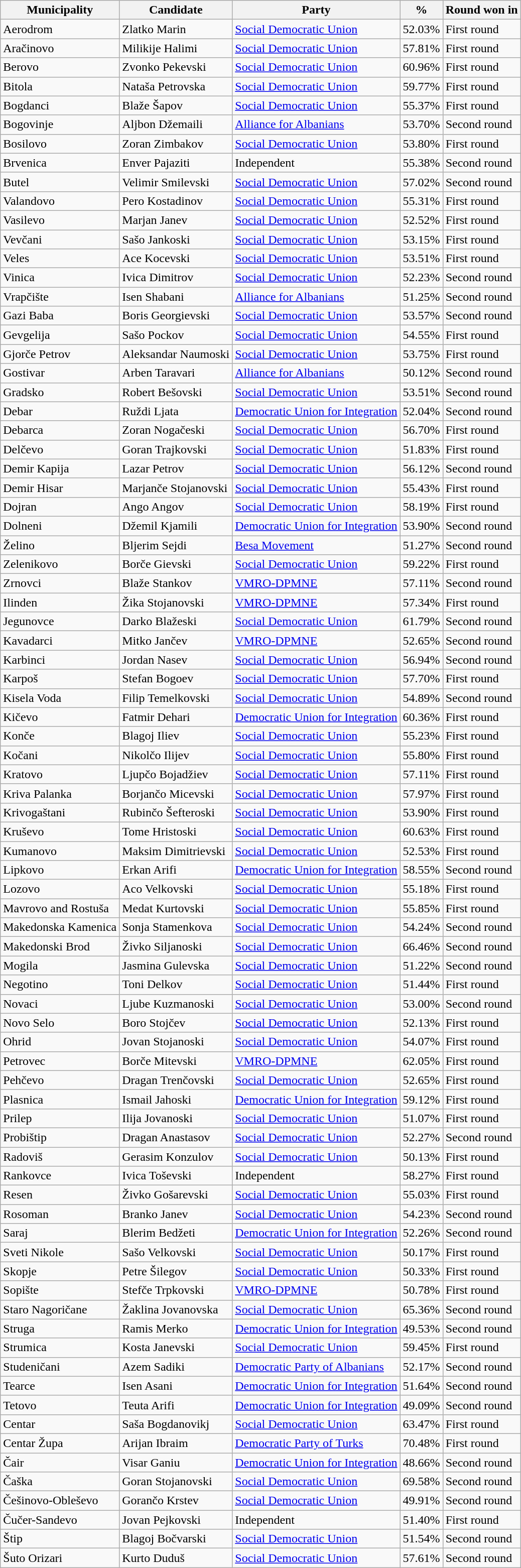<table class="wikitable" style=text-align:left>
<tr>
<th>Municipality</th>
<th>Candidate</th>
<th>Party</th>
<th>%</th>
<th>Round won in</th>
</tr>
<tr>
<td align=left>Aerodrom</td>
<td align=left>Zlatko Marin</td>
<td align=left><a href='#'>Social Democratic Union</a></td>
<td>52.03%</td>
<td align=left>First round</td>
</tr>
<tr>
<td align=left>Aračinovo</td>
<td align=left>Milikije Halimi</td>
<td align=left><a href='#'>Social Democratic Union</a></td>
<td>57.81%</td>
<td align=left>First round</td>
</tr>
<tr>
<td align=left>Berovo</td>
<td align=left>Zvonko Pekevski</td>
<td align=left><a href='#'>Social Democratic Union</a></td>
<td>60.96%</td>
<td align=left>First round</td>
</tr>
<tr>
<td align=left>Bitola</td>
<td align=left>Nataša Petrovska</td>
<td align=left><a href='#'>Social Democratic Union</a></td>
<td>59.77%</td>
<td align=left>First round</td>
</tr>
<tr>
<td align=left>Bogdanci</td>
<td align=left>Blaže Šapov</td>
<td align=left><a href='#'>Social Democratic Union</a></td>
<td>55.37%</td>
<td align=left>First round</td>
</tr>
<tr>
<td align=left>Bogovinje</td>
<td align=left>Aljbon Džemaili</td>
<td align=left><a href='#'>Alliance for Albanians</a></td>
<td>53.70%</td>
<td align=left>Second round</td>
</tr>
<tr>
<td align=left>Bosilovo</td>
<td align=left>Zoran Zimbakov</td>
<td align=left><a href='#'>Social Democratic Union</a></td>
<td>53.80%</td>
<td align=left>First round</td>
</tr>
<tr>
<td align=left>Brvenica</td>
<td align=left>Enver Pajaziti</td>
<td align=left>Independent</td>
<td>55.38%</td>
<td align=left>Second round</td>
</tr>
<tr>
<td align=left>Butel</td>
<td align=left>Velimir Smilevski</td>
<td align=left><a href='#'>Social Democratic Union</a></td>
<td>57.02%</td>
<td align=left>Second round</td>
</tr>
<tr>
<td align=left>Valandovo</td>
<td align=left>Pero Kostadinov</td>
<td align=left><a href='#'>Social Democratic Union</a></td>
<td>55.31%</td>
<td align=left>First round</td>
</tr>
<tr>
<td align=left>Vasilevo</td>
<td align=left>Marjan Janev</td>
<td align=left><a href='#'>Social Democratic Union</a></td>
<td>52.52%</td>
<td align=left>First round</td>
</tr>
<tr>
<td align=left>Vevčani</td>
<td align=left>Sašo Jankoski</td>
<td align=left><a href='#'>Social Democratic Union</a></td>
<td>53.15%</td>
<td align=left>First round</td>
</tr>
<tr>
<td align=left>Veles</td>
<td align=left>Ace Kocevski</td>
<td align=left><a href='#'>Social Democratic Union</a></td>
<td>53.51%</td>
<td align=left>First round</td>
</tr>
<tr>
<td align=left>Vinica</td>
<td align=left>Ivica Dimitrov</td>
<td align=left><a href='#'>Social Democratic Union</a></td>
<td>52.23%</td>
<td align=left>Second round</td>
</tr>
<tr>
<td align=left>Vrapčište</td>
<td align=left>Isen Shabani</td>
<td align=left><a href='#'>Alliance for Albanians</a></td>
<td>51.25%</td>
<td align=left>Second round</td>
</tr>
<tr>
<td align=left>Gazi Baba</td>
<td align=left>Boris Georgievski</td>
<td align=left><a href='#'>Social Democratic Union</a></td>
<td>53.57%</td>
<td align=left>Second round</td>
</tr>
<tr>
<td align=left>Gevgelija</td>
<td align=left>Sašo Pockov</td>
<td align=left><a href='#'>Social Democratic Union</a></td>
<td>54.55%</td>
<td align=left>First round</td>
</tr>
<tr>
<td align=left>Gjorče Petrov</td>
<td align=left>Aleksandar Naumoski</td>
<td align=left><a href='#'>Social Democratic Union</a></td>
<td>53.75%</td>
<td align=left>First round</td>
</tr>
<tr>
<td align=left>Gostivar</td>
<td align=left>Arben Taravari</td>
<td align=left><a href='#'>Alliance for Albanians</a></td>
<td>50.12%</td>
<td align=left>Second round</td>
</tr>
<tr>
<td align=left>Gradsko</td>
<td align=left>Robert Bešovski</td>
<td align=left><a href='#'>Social Democratic Union</a></td>
<td>53.51%</td>
<td align=left>Second round</td>
</tr>
<tr>
<td align=left>Debar</td>
<td align=left>Ruždi Ljata</td>
<td align=left><a href='#'>Democratic Union for Integration</a></td>
<td>52.04%</td>
<td align=left>Second round</td>
</tr>
<tr>
<td align=left>Debarca</td>
<td align=left>Zoran Nogačeski</td>
<td align=left><a href='#'>Social Democratic Union</a></td>
<td>56.70%</td>
<td align=left>First round</td>
</tr>
<tr>
<td align=left>Delčevo</td>
<td align=left>Goran Trajkovski</td>
<td align=left><a href='#'>Social Democratic Union</a></td>
<td>51.83%</td>
<td align=left>First round</td>
</tr>
<tr>
<td align=left>Demir Kapija</td>
<td align=left>Lazar Petrov</td>
<td align=left><a href='#'>Social Democratic Union</a></td>
<td>56.12%</td>
<td align=left>Second round</td>
</tr>
<tr>
<td align=left>Demir Hisar</td>
<td align=left>Marjanče Stojanovski</td>
<td align=left><a href='#'>Social Democratic Union</a></td>
<td>55.43%</td>
<td align=left>First round</td>
</tr>
<tr>
<td align=left>Dojran</td>
<td align=left>Ango Angov</td>
<td align=left><a href='#'>Social Democratic Union</a></td>
<td>58.19%</td>
<td align=left>First round</td>
</tr>
<tr>
<td align=left>Dolneni</td>
<td align=left>Džemil Kjamili</td>
<td align=left><a href='#'>Democratic Union for Integration</a></td>
<td>53.90%</td>
<td align=left>Second round</td>
</tr>
<tr>
<td align=left>Želino</td>
<td align=left>Bljerim Sejdi</td>
<td align=left><a href='#'>Besa Movement</a></td>
<td>51.27%</td>
<td align=left>Second round</td>
</tr>
<tr>
<td align=left>Zelenikovo</td>
<td align=left>Borče Gievski</td>
<td align=left><a href='#'>Social Democratic Union</a></td>
<td>59.22%</td>
<td align=left>First round</td>
</tr>
<tr>
<td align=left>Zrnovci</td>
<td align=left>Blaže Stankov</td>
<td align=left><a href='#'>VMRO-DPMNE</a></td>
<td>57.11%</td>
<td align=left>Second round</td>
</tr>
<tr>
<td align=left>Ilinden</td>
<td align=left>Žika Stojanovski</td>
<td align=left><a href='#'>VMRO-DPMNE</a></td>
<td>57.34%</td>
<td align=left>First round</td>
</tr>
<tr>
<td align=left>Jegunovce</td>
<td align=left>Darko Blažeski</td>
<td align=left><a href='#'>Social Democratic Union</a></td>
<td>61.79%</td>
<td align=left>Second round</td>
</tr>
<tr>
<td align=left>Kavadarci</td>
<td align=left>Mitko Jančev</td>
<td align=left><a href='#'>VMRO-DPMNE</a></td>
<td>52.65%</td>
<td align=left>Second round</td>
</tr>
<tr>
<td align=left>Karbinci</td>
<td align=left>Jordan Nasev</td>
<td align=left><a href='#'>Social Democratic Union</a></td>
<td>56.94%</td>
<td align=left>Second round</td>
</tr>
<tr>
<td align=left>Karpoš</td>
<td align=left>Stefan Bogoev</td>
<td align=left><a href='#'>Social Democratic Union</a></td>
<td>57.70%</td>
<td align=left>First round</td>
</tr>
<tr>
<td align=left>Kisela Voda</td>
<td align=left>Filip Temelkovski</td>
<td align=left><a href='#'>Social Democratic Union</a></td>
<td>54.89%</td>
<td align=left>Second round</td>
</tr>
<tr>
<td align=left>Kičevo</td>
<td align=left>Fatmir Dehari</td>
<td align=left><a href='#'>Democratic Union for Integration</a></td>
<td>60.36%</td>
<td align=left>First round</td>
</tr>
<tr>
<td align=left>Konče</td>
<td align=left>Blagoj Iliev</td>
<td align=left><a href='#'>Social Democratic Union</a></td>
<td>55.23%</td>
<td align=left>First round</td>
</tr>
<tr>
<td align=left>Kočani</td>
<td align=left>Nikolčo Ilijev</td>
<td align=left><a href='#'>Social Democratic Union</a></td>
<td>55.80%</td>
<td align=left>First round</td>
</tr>
<tr>
<td align=left>Kratovo</td>
<td align=left>Ljupčo Bojadžiev</td>
<td align=left><a href='#'>Social Democratic Union</a></td>
<td>57.11%</td>
<td align=left>First round</td>
</tr>
<tr>
<td align=left>Kriva Palanka</td>
<td align=left>Borjančo Micevski</td>
<td align=left><a href='#'>Social Democratic Union</a></td>
<td>57.97%</td>
<td align=left>First round</td>
</tr>
<tr>
<td align=left>Krivogaštani</td>
<td align=left>Rubinčo Šefteroski</td>
<td align=left><a href='#'>Social Democratic Union</a></td>
<td>53.90%</td>
<td align=left>First round</td>
</tr>
<tr>
<td align=left>Kruševo</td>
<td align=left>Tome Hristoski</td>
<td align=left><a href='#'>Social Democratic Union</a></td>
<td>60.63%</td>
<td align=left>First round</td>
</tr>
<tr>
<td align=left>Kumanovo</td>
<td align=left>Maksim Dimitrievski</td>
<td align=left><a href='#'>Social Democratic Union</a></td>
<td>52.53%</td>
<td align=left>First round</td>
</tr>
<tr>
<td align=left>Lipkovo</td>
<td align=left>Erkan Arifi</td>
<td align=left><a href='#'>Democratic Union for Integration</a></td>
<td>58.55%</td>
<td align=left>Second round</td>
</tr>
<tr>
<td align=left>Lozovo</td>
<td align=left>Aco Velkovski</td>
<td align=left><a href='#'>Social Democratic Union</a></td>
<td>55.18%</td>
<td align=left>First round</td>
</tr>
<tr>
<td align=left>Mavrovo and Rostuša</td>
<td align=left>Medat Kurtovski</td>
<td align=left><a href='#'>Social Democratic Union</a></td>
<td>55.85%</td>
<td align=left>First round</td>
</tr>
<tr>
<td align=left>Makedonska Kamenica</td>
<td align=left>Sonja Stamenkova</td>
<td align=left><a href='#'>Social Democratic Union</a></td>
<td>54.24%</td>
<td align=left>Second round</td>
</tr>
<tr>
<td align=left>Makedonski Brod</td>
<td align=left>Živko Siljanoski</td>
<td align=left><a href='#'>Social Democratic Union</a></td>
<td>66.46%</td>
<td align=left>Second round</td>
</tr>
<tr>
<td align=left>Mogila</td>
<td align=left>Jasmina Gulevska</td>
<td align=left><a href='#'>Social Democratic Union</a></td>
<td>51.22%</td>
<td align=left>Second round</td>
</tr>
<tr>
<td align=left>Negotino</td>
<td align=left>Toni Delkov</td>
<td align=left><a href='#'>Social Democratic Union</a></td>
<td>51.44%</td>
<td align=left>First round</td>
</tr>
<tr>
<td align=left>Novaci</td>
<td align=left>Ljube Kuzmanoski</td>
<td align=left><a href='#'>Social Democratic Union</a></td>
<td>53.00%</td>
<td align=left>Second round</td>
</tr>
<tr>
<td align=left>Novo Selo</td>
<td align=left>Boro Stojčev</td>
<td align=left><a href='#'>Social Democratic Union</a></td>
<td>52.13%</td>
<td align=left>First round</td>
</tr>
<tr>
<td align=left>Ohrid</td>
<td align=left>Jovan Stojanoski</td>
<td align=left><a href='#'>Social Democratic Union</a></td>
<td>54.07%</td>
<td align=left>First round</td>
</tr>
<tr>
<td align=left>Petrovec</td>
<td align=left>Borče Mitevski</td>
<td align=left><a href='#'>VMRO-DPMNE</a></td>
<td>62.05%</td>
<td align=left>First round</td>
</tr>
<tr>
<td align=left>Pehčevo</td>
<td align=left>Dragan Trenčovski</td>
<td align=left><a href='#'>Social Democratic Union</a></td>
<td>52.65%</td>
<td align=left>First round</td>
</tr>
<tr>
<td align=left>Plasnica</td>
<td align=left>Ismail Jahoski</td>
<td align=left><a href='#'>Democratic Union for Integration</a></td>
<td>59.12%</td>
<td align=left>First round</td>
</tr>
<tr>
<td align=left>Prilep</td>
<td align=left>Ilija Jovanoski</td>
<td align=left><a href='#'>Social Democratic Union</a></td>
<td>51.07%</td>
<td align=left>First round</td>
</tr>
<tr>
<td align=left>Probištip</td>
<td align=left>Dragan Anastasov</td>
<td align=left><a href='#'>Social Democratic Union</a></td>
<td>52.27%</td>
<td align=left>Second round</td>
</tr>
<tr>
<td align=left>Radoviš</td>
<td align=left>Gerasim Konzulov</td>
<td align=left><a href='#'>Social Democratic Union</a></td>
<td>50.13%</td>
<td align=left>First round</td>
</tr>
<tr>
<td align=left>Rankovce</td>
<td align=left>Ivica Toševski</td>
<td align=left>Independent</td>
<td>58.27%</td>
<td align=left>First round</td>
</tr>
<tr>
<td align=left>Resen</td>
<td align=left>Živko Gošarevski</td>
<td align=left><a href='#'>Social Democratic Union</a></td>
<td>55.03%</td>
<td align=left>First round</td>
</tr>
<tr>
<td align=left>Rosoman</td>
<td align=left>Branko Janev</td>
<td align=left><a href='#'>Social Democratic Union</a></td>
<td>54.23%</td>
<td align=left>Second round</td>
</tr>
<tr>
<td align=left>Saraj</td>
<td align=left>Blerim Bedžeti</td>
<td align=left><a href='#'>Democratic Union for Integration</a></td>
<td>52.26%</td>
<td align=left>Second round</td>
</tr>
<tr>
<td align=left>Sveti Nikole</td>
<td align=left>Sašo Velkovski</td>
<td align=left><a href='#'>Social Democratic Union</a></td>
<td>50.17%</td>
<td align=left>First round</td>
</tr>
<tr>
<td align=left>Skopje</td>
<td align=left>Petre Šilegov</td>
<td align=left><a href='#'>Social Democratic Union</a></td>
<td>50.33%</td>
<td align=left>First round</td>
</tr>
<tr>
<td align=left>Sopište</td>
<td align=left>Stefče Trpkovski</td>
<td align=left><a href='#'>VMRO-DPMNE</a></td>
<td>50.78%</td>
<td align=left>First round</td>
</tr>
<tr>
<td align=left>Staro Nagoričane</td>
<td align=left>Žaklina Jovanovska</td>
<td align=left><a href='#'>Social Democratic Union</a></td>
<td>65.36%</td>
<td align=left>Second round</td>
</tr>
<tr>
<td align=left>Struga</td>
<td align=left>Ramis Merko</td>
<td align=left><a href='#'>Democratic Union for Integration</a></td>
<td>49.53%</td>
<td align=left>Second round</td>
</tr>
<tr>
<td align=left>Strumica</td>
<td align=left>Kosta Janevski</td>
<td align=left><a href='#'>Social Democratic Union</a></td>
<td>59.45%</td>
<td align=left>First round</td>
</tr>
<tr>
<td align=left>Studeničani</td>
<td align=left>Azem Sadiki</td>
<td align=left><a href='#'>Democratic Party of Albanians</a></td>
<td>52.17%</td>
<td align=left>Second round</td>
</tr>
<tr>
<td align=left>Tearce</td>
<td align=left>Isen Asani</td>
<td align=left><a href='#'>Democratic Union for Integration</a></td>
<td>51.64%</td>
<td align=left>Second round</td>
</tr>
<tr>
<td align=left>Tetovo</td>
<td align=left>Teuta Arifi</td>
<td align=left><a href='#'>Democratic Union for Integration</a></td>
<td>49.09%</td>
<td align=left>Second round</td>
</tr>
<tr>
<td align=left>Centar</td>
<td align=left>Saša Bogdanovikj</td>
<td align=left><a href='#'>Social Democratic Union</a></td>
<td>63.47%</td>
<td align=left>First round</td>
</tr>
<tr>
<td align=left>Centar Župa</td>
<td align=left>Arijan Ibraim</td>
<td align=left><a href='#'>Democratic Party of Turks</a></td>
<td>70.48%</td>
<td align=left>First round</td>
</tr>
<tr>
<td align=left>Čair</td>
<td align=left>Visar Ganiu</td>
<td align=left><a href='#'>Democratic Union for Integration</a></td>
<td>48.66%</td>
<td align=left>Second round</td>
</tr>
<tr>
<td align=left>Čaška</td>
<td align=left>Goran Stojanovski</td>
<td align=left><a href='#'>Social Democratic Union</a></td>
<td>69.58%</td>
<td align=left>Second round</td>
</tr>
<tr>
<td align=left>Češinovo-Obleševo</td>
<td align=left>Gorančo Krstev</td>
<td align=left><a href='#'>Social Democratic Union</a></td>
<td>49.91%</td>
<td align=left>Second round</td>
</tr>
<tr>
<td align=left>Čučer-Sandevo</td>
<td align=left>Jovan Pejkovski</td>
<td align=left>Independent</td>
<td>51.40%</td>
<td align=left>First round</td>
</tr>
<tr>
<td align=left>Štip</td>
<td align=left>Blagoj Bočvarski</td>
<td align=left><a href='#'>Social Democratic Union</a></td>
<td>51.54%</td>
<td align=left>Second round</td>
</tr>
<tr>
<td align=left>Šuto Orizari</td>
<td align=left>Kurto Duduš</td>
<td align=left><a href='#'>Social Democratic Union</a></td>
<td>57.61%</td>
<td align=left>Second round</td>
</tr>
</table>
